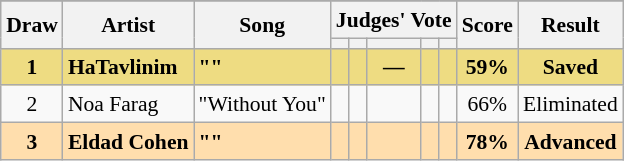<table class="sortable wikitable" style="margin: 1em auto 1em auto; text-align:center; font-size:90%; line-height:18px;">
<tr>
</tr>
<tr>
<th rowspan="2">Draw</th>
<th rowspan="2">Artist</th>
<th rowspan="2">Song</th>
<th colspan="5" class="unsortable">Judges' Vote</th>
<th rowspan="2">Score</th>
<th rowspan="2">Result</th>
</tr>
<tr>
<th class="unsortable"></th>
<th class="unsortable"></th>
<th class="unsortable"></th>
<th class="unsortable"></th>
<th class="unsortable"></th>
</tr>
<tr style="font-weight:bold; background:#eedc82;">
<td>1</td>
<td align="left">HaTavlinim</td>
<td align="left">""</td>
<td></td>
<td></td>
<td>—</td>
<td></td>
<td></td>
<td>59%</td>
<td>Saved</td>
</tr>
<tr>
<td>2</td>
<td align="left">Noa Farag</td>
<td align="left">"Without You"</td>
<td></td>
<td></td>
<td></td>
<td></td>
<td></td>
<td>66%</td>
<td>Eliminated</td>
</tr>
<tr style="font-weight:bold; background:navajowhite;">
<td>3</td>
<td align="left">Eldad Cohen</td>
<td align="left">""</td>
<td></td>
<td></td>
<td></td>
<td></td>
<td></td>
<td>78%</td>
<td>Advanced</td>
</tr>
</table>
